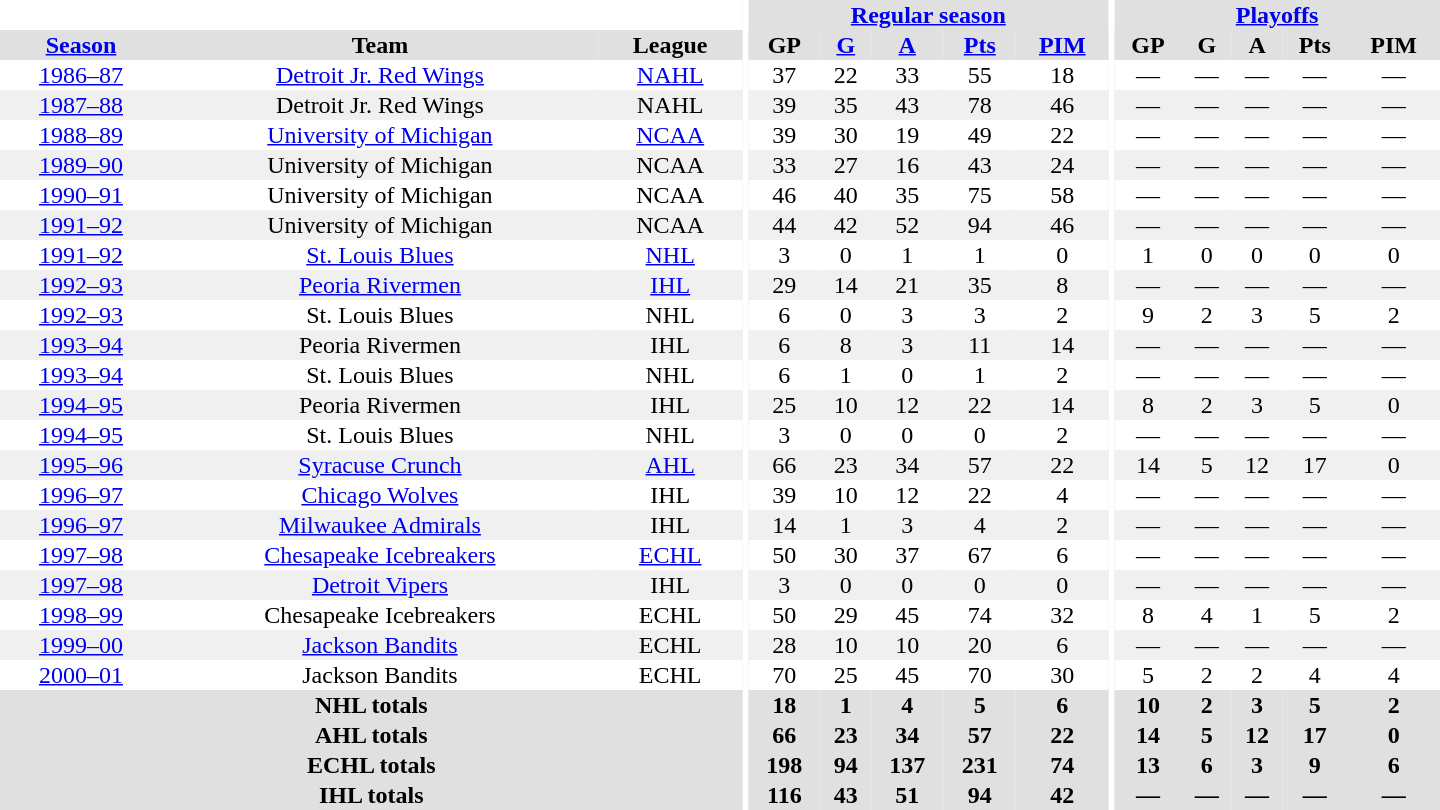<table border="0" cellpadding="1" cellspacing="0" style="text-align:center; width:60em">
<tr bgcolor="#e0e0e0">
<th colspan="3" bgcolor="#ffffff"></th>
<th rowspan="99" bgcolor="#ffffff"></th>
<th colspan="5"><a href='#'>Regular season</a></th>
<th rowspan="99" bgcolor="#ffffff"></th>
<th colspan="5"><a href='#'>Playoffs</a></th>
</tr>
<tr bgcolor="#e0e0e0">
<th><a href='#'>Season</a></th>
<th>Team</th>
<th>League</th>
<th>GP</th>
<th><a href='#'>G</a></th>
<th><a href='#'>A</a></th>
<th><a href='#'>Pts</a></th>
<th><a href='#'>PIM</a></th>
<th>GP</th>
<th>G</th>
<th>A</th>
<th>Pts</th>
<th>PIM</th>
</tr>
<tr>
<td><a href='#'>1986–87</a></td>
<td><a href='#'>Detroit Jr. Red Wings</a></td>
<td><a href='#'>NAHL</a></td>
<td>37</td>
<td>22</td>
<td>33</td>
<td>55</td>
<td>18</td>
<td>—</td>
<td>—</td>
<td>—</td>
<td>—</td>
<td>—</td>
</tr>
<tr bgcolor="#f0f0f0">
<td><a href='#'>1987–88</a></td>
<td>Detroit Jr. Red Wings</td>
<td>NAHL</td>
<td>39</td>
<td>35</td>
<td>43</td>
<td>78</td>
<td>46</td>
<td>—</td>
<td>—</td>
<td>—</td>
<td>—</td>
<td>—</td>
</tr>
<tr>
<td><a href='#'>1988–89</a></td>
<td><a href='#'>University of Michigan</a></td>
<td><a href='#'>NCAA</a></td>
<td>39</td>
<td>30</td>
<td>19</td>
<td>49</td>
<td>22</td>
<td>—</td>
<td>—</td>
<td>—</td>
<td>—</td>
<td>—</td>
</tr>
<tr bgcolor="#f0f0f0">
<td><a href='#'>1989–90</a></td>
<td>University of Michigan</td>
<td>NCAA</td>
<td>33</td>
<td>27</td>
<td>16</td>
<td>43</td>
<td>24</td>
<td>—</td>
<td>—</td>
<td>—</td>
<td>—</td>
<td>—</td>
</tr>
<tr>
<td><a href='#'>1990–91</a></td>
<td>University of Michigan</td>
<td>NCAA</td>
<td>46</td>
<td>40</td>
<td>35</td>
<td>75</td>
<td>58</td>
<td>—</td>
<td>—</td>
<td>—</td>
<td>—</td>
<td>—</td>
</tr>
<tr bgcolor="#f0f0f0">
<td><a href='#'>1991–92</a></td>
<td>University of Michigan</td>
<td>NCAA</td>
<td>44</td>
<td>42</td>
<td>52</td>
<td>94</td>
<td>46</td>
<td>—</td>
<td>—</td>
<td>—</td>
<td>—</td>
<td>—</td>
</tr>
<tr>
<td><a href='#'>1991–92</a></td>
<td><a href='#'>St. Louis Blues</a></td>
<td><a href='#'>NHL</a></td>
<td>3</td>
<td>0</td>
<td>1</td>
<td>1</td>
<td>0</td>
<td>1</td>
<td>0</td>
<td>0</td>
<td>0</td>
<td>0</td>
</tr>
<tr bgcolor="#f0f0f0">
<td><a href='#'>1992–93</a></td>
<td><a href='#'>Peoria Rivermen</a></td>
<td><a href='#'>IHL</a></td>
<td>29</td>
<td>14</td>
<td>21</td>
<td>35</td>
<td>8</td>
<td>—</td>
<td>—</td>
<td>—</td>
<td>—</td>
<td>—</td>
</tr>
<tr>
<td><a href='#'>1992–93</a></td>
<td>St. Louis Blues</td>
<td>NHL</td>
<td>6</td>
<td>0</td>
<td>3</td>
<td>3</td>
<td>2</td>
<td>9</td>
<td>2</td>
<td>3</td>
<td>5</td>
<td>2</td>
</tr>
<tr bgcolor="#f0f0f0">
<td><a href='#'>1993–94</a></td>
<td>Peoria Rivermen</td>
<td>IHL</td>
<td>6</td>
<td>8</td>
<td>3</td>
<td>11</td>
<td>14</td>
<td>—</td>
<td>—</td>
<td>—</td>
<td>—</td>
<td>—</td>
</tr>
<tr>
<td><a href='#'>1993–94</a></td>
<td>St. Louis Blues</td>
<td>NHL</td>
<td>6</td>
<td>1</td>
<td>0</td>
<td>1</td>
<td>2</td>
<td>—</td>
<td>—</td>
<td>—</td>
<td>—</td>
<td>—</td>
</tr>
<tr bgcolor="#f0f0f0">
<td><a href='#'>1994–95</a></td>
<td>Peoria Rivermen</td>
<td>IHL</td>
<td>25</td>
<td>10</td>
<td>12</td>
<td>22</td>
<td>14</td>
<td>8</td>
<td>2</td>
<td>3</td>
<td>5</td>
<td>0</td>
</tr>
<tr>
<td><a href='#'>1994–95</a></td>
<td>St. Louis Blues</td>
<td>NHL</td>
<td>3</td>
<td>0</td>
<td>0</td>
<td>0</td>
<td>2</td>
<td>—</td>
<td>—</td>
<td>—</td>
<td>—</td>
<td>—</td>
</tr>
<tr bgcolor="#f0f0f0">
<td><a href='#'>1995–96</a></td>
<td><a href='#'>Syracuse Crunch</a></td>
<td><a href='#'>AHL</a></td>
<td>66</td>
<td>23</td>
<td>34</td>
<td>57</td>
<td>22</td>
<td>14</td>
<td>5</td>
<td>12</td>
<td>17</td>
<td>0</td>
</tr>
<tr>
<td><a href='#'>1996–97</a></td>
<td><a href='#'>Chicago Wolves</a></td>
<td>IHL</td>
<td>39</td>
<td>10</td>
<td>12</td>
<td>22</td>
<td>4</td>
<td>—</td>
<td>—</td>
<td>—</td>
<td>—</td>
<td>—</td>
</tr>
<tr bgcolor="#f0f0f0">
<td><a href='#'>1996–97</a></td>
<td><a href='#'>Milwaukee Admirals</a></td>
<td>IHL</td>
<td>14</td>
<td>1</td>
<td>3</td>
<td>4</td>
<td>2</td>
<td>—</td>
<td>—</td>
<td>—</td>
<td>—</td>
<td>—</td>
</tr>
<tr>
<td><a href='#'>1997–98</a></td>
<td><a href='#'>Chesapeake Icebreakers</a></td>
<td><a href='#'>ECHL</a></td>
<td>50</td>
<td>30</td>
<td>37</td>
<td>67</td>
<td>6</td>
<td>—</td>
<td>—</td>
<td>—</td>
<td>—</td>
<td>—</td>
</tr>
<tr bgcolor="#f0f0f0">
<td><a href='#'>1997–98</a></td>
<td><a href='#'>Detroit Vipers</a></td>
<td>IHL</td>
<td>3</td>
<td>0</td>
<td>0</td>
<td>0</td>
<td>0</td>
<td>—</td>
<td>—</td>
<td>—</td>
<td>—</td>
<td>—</td>
</tr>
<tr>
<td><a href='#'>1998–99</a></td>
<td>Chesapeake Icebreakers</td>
<td>ECHL</td>
<td>50</td>
<td>29</td>
<td>45</td>
<td>74</td>
<td>32</td>
<td>8</td>
<td>4</td>
<td>1</td>
<td>5</td>
<td>2</td>
</tr>
<tr bgcolor="#f0f0f0">
<td><a href='#'>1999–00</a></td>
<td><a href='#'>Jackson Bandits</a></td>
<td>ECHL</td>
<td>28</td>
<td>10</td>
<td>10</td>
<td>20</td>
<td>6</td>
<td>—</td>
<td>—</td>
<td>—</td>
<td>—</td>
<td>—</td>
</tr>
<tr>
<td><a href='#'>2000–01</a></td>
<td>Jackson Bandits</td>
<td>ECHL</td>
<td>70</td>
<td>25</td>
<td>45</td>
<td>70</td>
<td>30</td>
<td>5</td>
<td>2</td>
<td>2</td>
<td>4</td>
<td>4</td>
</tr>
<tr>
</tr>
<tr ALIGN="center" bgcolor="#e0e0e0">
<th colspan="3">NHL totals</th>
<th ALIGN="center">18</th>
<th ALIGN="center">1</th>
<th ALIGN="center">4</th>
<th ALIGN="center">5</th>
<th ALIGN="center">6</th>
<th ALIGN="center">10</th>
<th ALIGN="center">2</th>
<th ALIGN="center">3</th>
<th ALIGN="center">5</th>
<th ALIGN="center">2</th>
</tr>
<tr>
</tr>
<tr ALIGN="center" bgcolor="#e0e0e0">
<th colspan="3">AHL totals</th>
<th ALIGN="center">66</th>
<th ALIGN="center">23</th>
<th ALIGN="center">34</th>
<th ALIGN="center">57</th>
<th ALIGN="center">22</th>
<th ALIGN="center">14</th>
<th ALIGN="center">5</th>
<th ALIGN="center">12</th>
<th ALIGN="center">17</th>
<th ALIGN="center">0</th>
</tr>
<tr>
</tr>
<tr ALIGN="center" bgcolor="#e0e0e0">
<th colspan="3">ECHL totals</th>
<th ALIGN="center">198</th>
<th ALIGN="center">94</th>
<th ALIGN="center">137</th>
<th ALIGN="center">231</th>
<th ALIGN="center">74</th>
<th ALIGN="center">13</th>
<th ALIGN="center">6</th>
<th ALIGN="center">3</th>
<th ALIGN="center">9</th>
<th ALIGN="center">6</th>
</tr>
<tr>
</tr>
<tr ALIGN="center" bgcolor="#e0e0e0">
<th colspan="3">IHL totals</th>
<th ALIGN="center">116</th>
<th ALIGN="center">43</th>
<th ALIGN="center">51</th>
<th ALIGN="center">94</th>
<th ALIGN="center">42</th>
<th ALIGN="center">—</th>
<th ALIGN="center">—</th>
<th ALIGN="center">—</th>
<th ALIGN="center">—</th>
<th ALIGN="center">—</th>
</tr>
</table>
